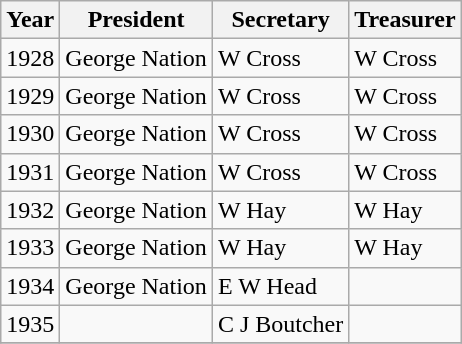<table class="wikitable sortable">
<tr>
<th>Year</th>
<th>President</th>
<th>Secretary</th>
<th>Treasurer</th>
</tr>
<tr>
<td>1928</td>
<td>George Nation</td>
<td>W Cross</td>
<td>W Cross</td>
</tr>
<tr>
<td>1929</td>
<td>George Nation</td>
<td>W Cross</td>
<td>W Cross</td>
</tr>
<tr>
<td>1930</td>
<td>George Nation</td>
<td>W Cross</td>
<td>W Cross</td>
</tr>
<tr>
<td>1931</td>
<td>George Nation</td>
<td>W Cross</td>
<td>W Cross</td>
</tr>
<tr>
<td>1932</td>
<td>George Nation</td>
<td>W Hay</td>
<td>W Hay</td>
</tr>
<tr>
<td>1933</td>
<td>George Nation</td>
<td>W Hay</td>
<td>W Hay</td>
</tr>
<tr>
<td>1934</td>
<td>George Nation</td>
<td>E W Head</td>
<td></td>
</tr>
<tr>
<td>1935</td>
<td></td>
<td>C J Boutcher</td>
<td></td>
</tr>
<tr>
</tr>
</table>
